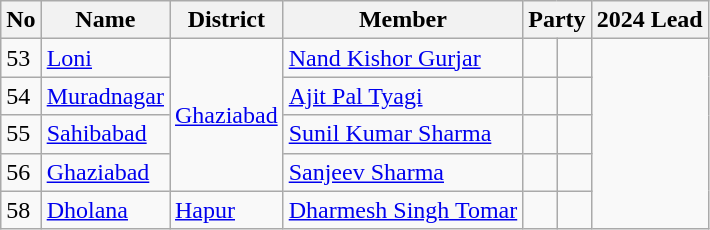<table class="wikitable sortable">
<tr>
<th>No</th>
<th>Name</th>
<th>District</th>
<th>Member</th>
<th colspan="2">Party</th>
<th colspan="2">2024 Lead</th>
</tr>
<tr>
<td>53</td>
<td><a href='#'>Loni</a></td>
<td rowspan="4"><a href='#'>Ghaziabad</a></td>
<td><a href='#'>Nand Kishor Gurjar</a></td>
<td></td>
<td></td>
</tr>
<tr>
<td>54</td>
<td><a href='#'>Muradnagar</a></td>
<td><a href='#'>Ajit Pal Tyagi</a></td>
<td></td>
<td></td>
</tr>
<tr>
<td>55</td>
<td><a href='#'>Sahibabad</a></td>
<td><a href='#'>Sunil Kumar Sharma</a></td>
<td></td>
<td></td>
</tr>
<tr>
<td>56</td>
<td><a href='#'>Ghaziabad</a></td>
<td><a href='#'>Sanjeev Sharma</a></td>
<td></td>
<td></td>
</tr>
<tr>
<td>58</td>
<td><a href='#'>Dholana</a></td>
<td><a href='#'>Hapur</a></td>
<td><a href='#'>Dharmesh Singh Tomar</a></td>
<td></td>
<td></td>
</tr>
</table>
